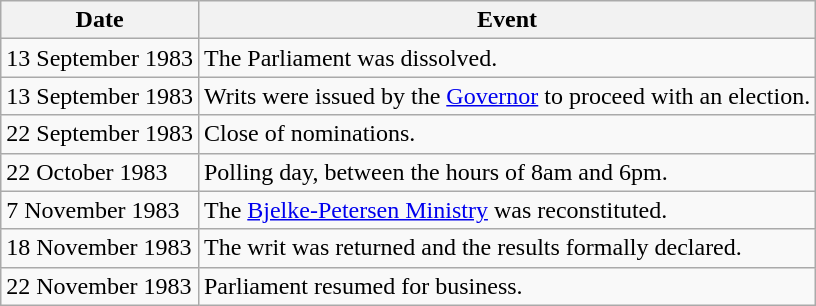<table class="wikitable">
<tr>
<th>Date</th>
<th>Event</th>
</tr>
<tr>
<td>13 September 1983</td>
<td>The Parliament was dissolved.</td>
</tr>
<tr>
<td>13 September 1983</td>
<td>Writs were issued by the <a href='#'>Governor</a> to proceed with an election.</td>
</tr>
<tr>
<td>22 September 1983</td>
<td>Close of nominations.</td>
</tr>
<tr>
<td>22 October 1983</td>
<td>Polling day, between the hours of 8am and 6pm.</td>
</tr>
<tr>
<td>7 November 1983</td>
<td>The <a href='#'>Bjelke-Petersen Ministry</a> was reconstituted.</td>
</tr>
<tr>
<td>18 November 1983</td>
<td>The writ was returned and the results formally declared.</td>
</tr>
<tr>
<td>22 November 1983</td>
<td>Parliament resumed for business.</td>
</tr>
</table>
